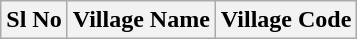<table class="wikitable">
<tr>
<th>Sl No</th>
<th>Village Name</th>
<th>Village Code</th>
</tr>
</table>
